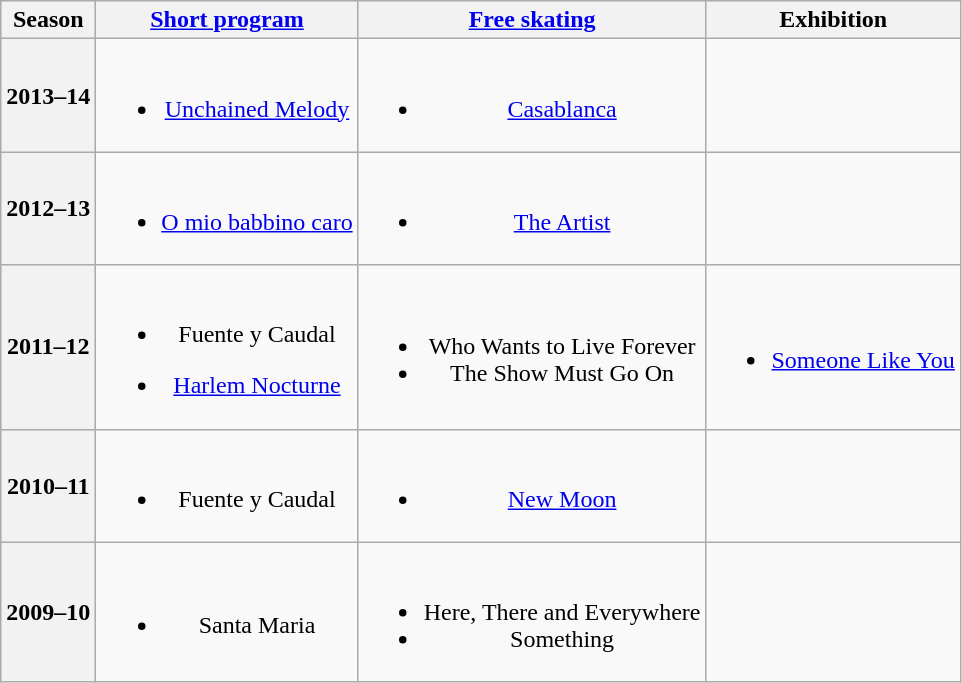<table class=wikitable style=text-align:center>
<tr>
<th>Season</th>
<th><a href='#'>Short program</a></th>
<th><a href='#'>Free skating</a></th>
<th>Exhibition</th>
</tr>
<tr>
<th>2013–14 <br> </th>
<td><br><ul><li><a href='#'>Unchained Melody</a> <br></li></ul></td>
<td><br><ul><li><a href='#'>Casablanca</a> <br></li></ul></td>
<td></td>
</tr>
<tr>
<th>2012–13 <br> </th>
<td><br><ul><li><a href='#'>O mio babbino caro</a> <br></li></ul></td>
<td><br><ul><li><a href='#'>The Artist</a> <br></li></ul></td>
<td></td>
</tr>
<tr>
<th>2011–12 <br> </th>
<td><br><ul><li>Fuente y Caudal <br></li></ul><ul><li><a href='#'>Harlem Nocturne</a></li></ul></td>
<td><br><ul><li>Who Wants to Live Forever <br></li><li>The Show Must Go On <br></li></ul></td>
<td><br><ul><li><a href='#'>Someone Like You</a> <br></li></ul></td>
</tr>
<tr>
<th>2010–11 <br> </th>
<td><br><ul><li>Fuente y Caudal <br></li></ul></td>
<td><br><ul><li><a href='#'>New Moon</a> <br></li></ul></td>
<td></td>
</tr>
<tr>
<th>2009–10 <br> </th>
<td><br><ul><li>Santa Maria <br></li></ul></td>
<td><br><ul><li>Here, There and Everywhere <br></li><li>Something <br></li></ul></td>
<td></td>
</tr>
</table>
